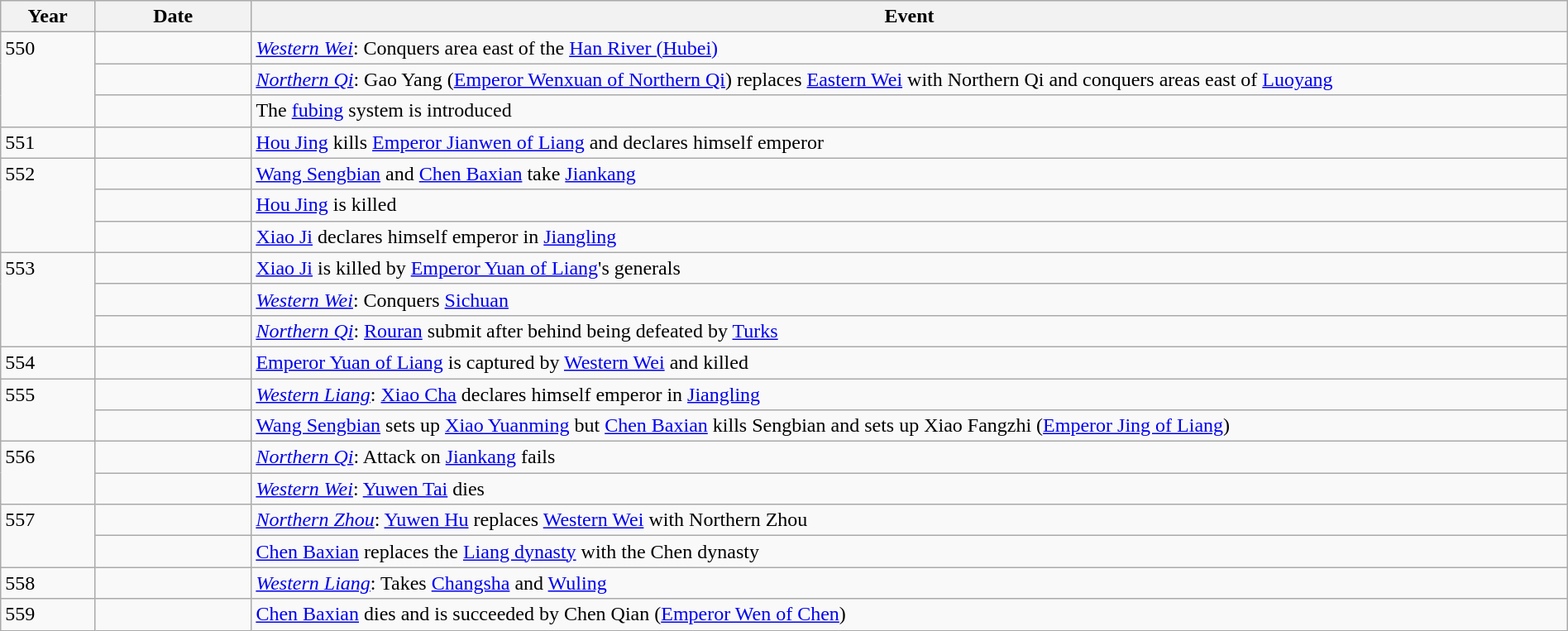<table class="wikitable" style="width:100%;">
<tr>
<th style="width:6%">Year</th>
<th style="width:10%">Date</th>
<th>Event</th>
</tr>
<tr>
<td rowspan="3" style="vertical-align:top;">550</td>
<td></td>
<td><em><a href='#'>Western Wei</a></em>: Conquers area east of the <a href='#'>Han River (Hubei)</a></td>
</tr>
<tr>
<td></td>
<td><em><a href='#'>Northern Qi</a></em>: Gao Yang (<a href='#'>Emperor Wenxuan of Northern Qi</a>) replaces <a href='#'>Eastern Wei</a> with Northern Qi and conquers areas east of <a href='#'>Luoyang</a></td>
</tr>
<tr>
<td></td>
<td>The <a href='#'>fubing</a> system is introduced</td>
</tr>
<tr>
<td>551</td>
<td></td>
<td><a href='#'>Hou Jing</a> kills <a href='#'>Emperor Jianwen of Liang</a> and declares himself emperor</td>
</tr>
<tr>
<td rowspan="3" style="vertical-align:top;">552</td>
<td></td>
<td><a href='#'>Wang Sengbian</a> and <a href='#'>Chen Baxian</a> take <a href='#'>Jiankang</a></td>
</tr>
<tr>
<td></td>
<td><a href='#'>Hou Jing</a> is killed</td>
</tr>
<tr>
<td></td>
<td><a href='#'>Xiao Ji</a> declares himself emperor in <a href='#'>Jiangling</a></td>
</tr>
<tr>
<td rowspan="3" style="vertical-align:top;">553</td>
<td></td>
<td><a href='#'>Xiao Ji</a> is killed by <a href='#'>Emperor Yuan of Liang</a>'s generals</td>
</tr>
<tr>
<td></td>
<td><em><a href='#'>Western Wei</a></em>: Conquers <a href='#'>Sichuan</a></td>
</tr>
<tr>
<td></td>
<td><em><a href='#'>Northern Qi</a></em>: <a href='#'>Rouran</a> submit after behind being defeated by <a href='#'>Turks</a></td>
</tr>
<tr>
<td>554</td>
<td></td>
<td><a href='#'>Emperor Yuan of Liang</a> is captured by <a href='#'>Western Wei</a> and killed</td>
</tr>
<tr>
<td rowspan="2" style="vertical-align:top;">555</td>
<td></td>
<td><em><a href='#'>Western Liang</a></em>: <a href='#'>Xiao Cha</a> declares himself emperor in <a href='#'>Jiangling</a></td>
</tr>
<tr>
<td></td>
<td><a href='#'>Wang Sengbian</a> sets up <a href='#'>Xiao Yuanming</a> but <a href='#'>Chen Baxian</a> kills Sengbian and sets up Xiao Fangzhi (<a href='#'>Emperor Jing of Liang</a>)</td>
</tr>
<tr>
<td rowspan="2" style="vertical-align:top;">556</td>
<td></td>
<td><em><a href='#'>Northern Qi</a></em>: Attack on <a href='#'>Jiankang</a> fails</td>
</tr>
<tr>
<td></td>
<td><em><a href='#'>Western Wei</a></em>: <a href='#'>Yuwen Tai</a> dies</td>
</tr>
<tr>
<td rowspan="2" style="vertical-align:top;">557</td>
<td></td>
<td><em><a href='#'>Northern Zhou</a></em>: <a href='#'>Yuwen Hu</a> replaces <a href='#'>Western Wei</a> with Northern Zhou</td>
</tr>
<tr>
<td></td>
<td><a href='#'>Chen Baxian</a> replaces the <a href='#'>Liang dynasty</a> with the Chen dynasty</td>
</tr>
<tr>
<td>558</td>
<td></td>
<td><em><a href='#'>Western Liang</a></em>: Takes <a href='#'>Changsha</a> and <a href='#'>Wuling</a></td>
</tr>
<tr>
<td>559</td>
<td></td>
<td><a href='#'>Chen Baxian</a> dies and is succeeded by Chen Qian (<a href='#'>Emperor Wen of Chen</a>)</td>
</tr>
</table>
